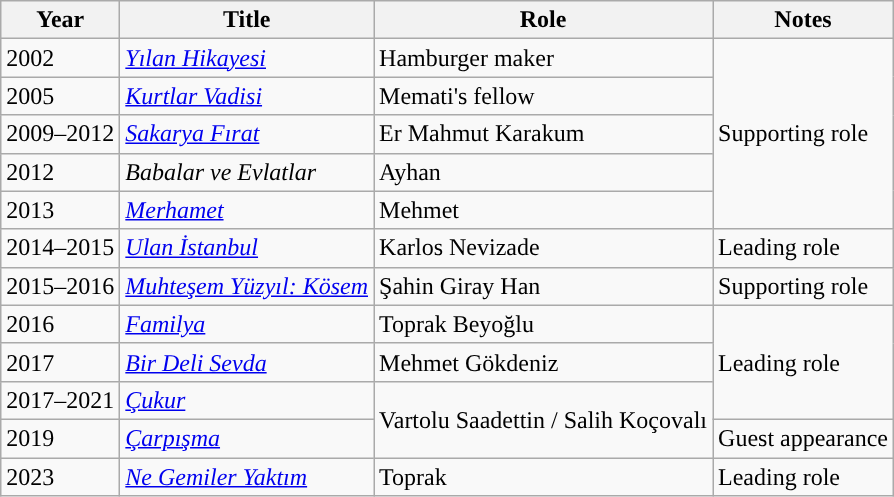<table class="wikitable">
<tr>
<th>Year</th>
<th>Title</th>
<th>Role</th>
<th>Notes</th>
</tr>
<tr>
<td>2002</td>
<td><em><a href='#'>Yılan Hikayesi</a></em></td>
<td>Hamburger maker</td>
<td rowspan="5">Supporting role</td>
</tr>
<tr>
<td>2005</td>
<td><em><a href='#'>Kurtlar Vadisi</a></em></td>
<td>Memati's fellow</td>
</tr>
<tr>
<td>2009–2012</td>
<td><em><a href='#'>Sakarya Fırat</a></em></td>
<td>Er Mahmut Karakum</td>
</tr>
<tr>
<td>2012</td>
<td><em>Babalar ve Evlatlar</em></td>
<td>Ayhan</td>
</tr>
<tr>
<td>2013</td>
<td><em><a href='#'>Merhamet</a></em></td>
<td>Mehmet</td>
</tr>
<tr>
<td>2014–2015</td>
<td><em><a href='#'>Ulan İstanbul</a></em></td>
<td>Karlos Nevizade</td>
<td>Leading role</td>
</tr>
<tr>
<td>2015–2016</td>
<td><em><a href='#'>Muhteşem Yüzyıl: Kösem</a></em></td>
<td>Şahin Giray Han</td>
<td>Supporting role</td>
</tr>
<tr>
<td>2016</td>
<td><em><a href='#'>Familya</a></em></td>
<td>Toprak Beyoğlu</td>
<td rowspan="3">Leading role</td>
</tr>
<tr>
<td>2017</td>
<td><em><a href='#'>Bir Deli Sevda</a></em></td>
<td>Mehmet Gökdeniz</td>
</tr>
<tr>
<td>2017–2021</td>
<td><em><a href='#'>Çukur</a></em></td>
<td rowspan=2>Vartolu Saadettin / Salih Koçovalı</td>
</tr>
<tr>
<td>2019</td>
<td><em><a href='#'>Çarpışma</a></em></td>
<td>Guest appearance</td>
</tr>
<tr>
<td>2023</td>
<td><em><a href='#'>Ne Gemiler Yaktım</a></em></td>
<td>Toprak</td>
<td>Leading role</td>
</tr>
</table>
